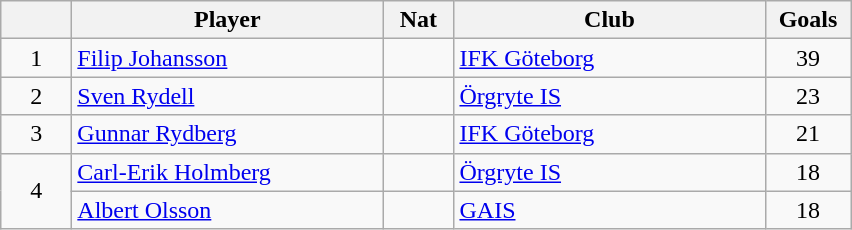<table class="wikitable" style="text-align: center;">
<tr>
<th style="width: 40px;"></th>
<th style="width: 200px;">Player</th>
<th style="width: 40px;">Nat</th>
<th style="width: 200px;">Club</th>
<th style="width: 50px;">Goals</th>
</tr>
<tr>
<td>1</td>
<td style="text-align: left;"><a href='#'>Filip Johansson</a></td>
<td></td>
<td style="text-align: left;"><a href='#'>IFK Göteborg</a></td>
<td>39</td>
</tr>
<tr>
<td>2</td>
<td style="text-align: left;"><a href='#'>Sven Rydell</a></td>
<td></td>
<td style="text-align: left;"><a href='#'>Örgryte IS</a></td>
<td>23</td>
</tr>
<tr>
<td>3</td>
<td style="text-align: left;"><a href='#'>Gunnar Rydberg</a></td>
<td></td>
<td style="text-align: left;"><a href='#'>IFK Göteborg</a></td>
<td>21</td>
</tr>
<tr>
<td rowspan="2">4</td>
<td style="text-align: left;"><a href='#'>Carl-Erik Holmberg</a></td>
<td></td>
<td style="text-align: left;"><a href='#'>Örgryte IS</a></td>
<td>18</td>
</tr>
<tr>
<td style="text-align: left;"><a href='#'>Albert Olsson</a></td>
<td></td>
<td style="text-align: left;"><a href='#'>GAIS</a></td>
<td>18</td>
</tr>
</table>
